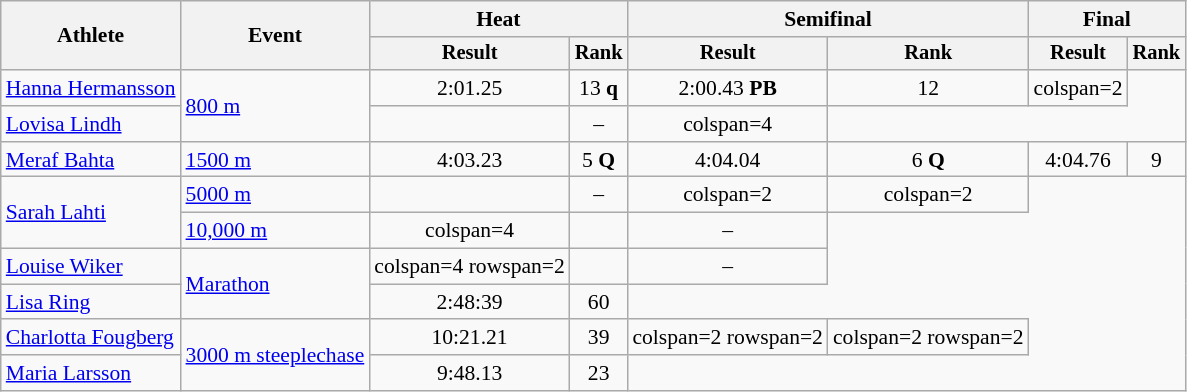<table class="wikitable" style="font-size:90%">
<tr>
<th rowspan="2">Athlete</th>
<th rowspan="2">Event</th>
<th colspan="2">Heat</th>
<th colspan="2">Semifinal</th>
<th colspan="2">Final</th>
</tr>
<tr style="font-size:95%">
<th>Result</th>
<th>Rank</th>
<th>Result</th>
<th>Rank</th>
<th>Result</th>
<th>Rank</th>
</tr>
<tr align=center>
<td align=left><a href='#'>Hanna Hermansson</a></td>
<td align=left rowspan=2><a href='#'>800 m</a></td>
<td>2:01.25</td>
<td>13 <strong>q</strong></td>
<td>2:00.43 <strong>PB</strong></td>
<td>12</td>
<td>colspan=2 </td>
</tr>
<tr align=center>
<td align=left><a href='#'>Lovisa Lindh</a></td>
<td></td>
<td>–</td>
<td>colspan=4 </td>
</tr>
<tr align=center>
<td align=left><a href='#'>Meraf Bahta</a></td>
<td align=left><a href='#'>1500 m</a></td>
<td>4:03.23</td>
<td>5 <strong>Q</strong></td>
<td>4:04.04</td>
<td>6 <strong>Q</strong></td>
<td>4:04.76</td>
<td>9</td>
</tr>
<tr align=center>
<td align=left rowspan=2><a href='#'>Sarah Lahti</a></td>
<td align=left><a href='#'>5000 m</a></td>
<td></td>
<td>–</td>
<td>colspan=2 </td>
<td>colspan=2 </td>
</tr>
<tr align=center>
<td align=left><a href='#'>10,000 m</a></td>
<td>colspan=4 </td>
<td></td>
<td>–</td>
</tr>
<tr align=center>
<td align=left><a href='#'>Louise Wiker</a></td>
<td align=left rowspan=2><a href='#'>Marathon</a></td>
<td>colspan=4 rowspan=2 </td>
<td></td>
<td>–</td>
</tr>
<tr align=center>
<td align=left><a href='#'>Lisa Ring</a></td>
<td>2:48:39</td>
<td>60</td>
</tr>
<tr align=center>
<td align=left><a href='#'>Charlotta Fougberg</a></td>
<td align=left rowspan=2><a href='#'>3000 m steeplechase</a></td>
<td>10:21.21</td>
<td>39</td>
<td>colspan=2 rowspan=2 </td>
<td>colspan=2 rowspan=2 </td>
</tr>
<tr align=center>
<td align=left><a href='#'>Maria Larsson</a></td>
<td>9:48.13</td>
<td>23</td>
</tr>
</table>
